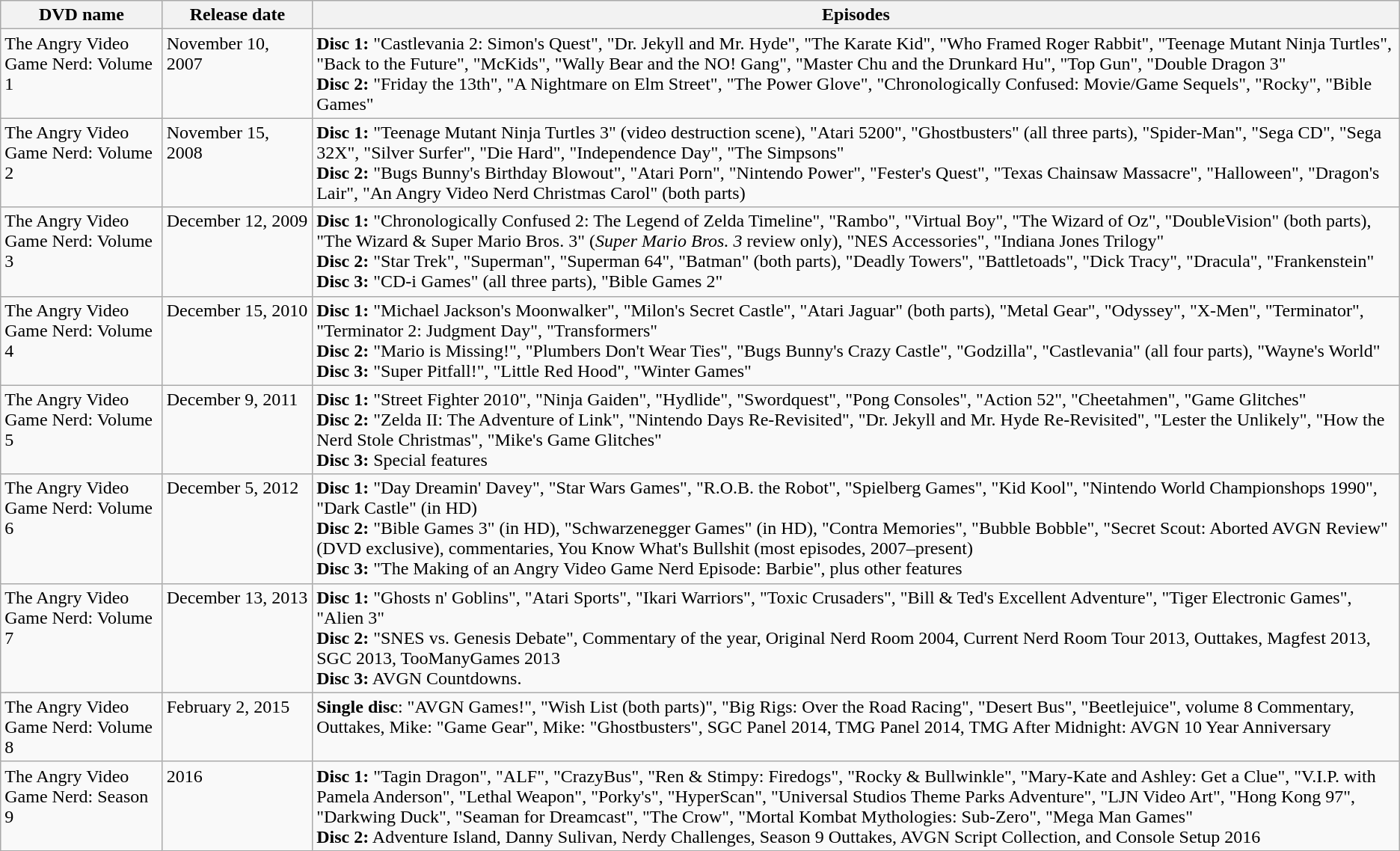<table class="wikitable" 85%; 100%; 5px;">
<tr>
<th>DVD name</th>
<th>Release date</th>
<th>Episodes</th>
</tr>
<tr>
<td valign="top">The Angry Video Game Nerd: Volume 1</td>
<td valign="top">November 10, 2007</td>
<td valign="top"><strong>Disc 1:</strong> "Castlevania 2: Simon's Quest", "Dr. Jekyll and Mr. Hyde", "The Karate Kid", "Who Framed Roger Rabbit", "Teenage Mutant Ninja Turtles", "Back to the Future", "McKids", "Wally Bear and the NO! Gang", "Master Chu and the Drunkard Hu", "Top Gun", "Double Dragon 3"<br><strong>Disc 2:</strong> "Friday the 13th", "A Nightmare on Elm Street", "The Power Glove", "Chronologically Confused: Movie/Game Sequels", "Rocky", "Bible Games"</td>
</tr>
<tr>
<td valign="top">The Angry Video Game Nerd: Volume 2</td>
<td valign="top">November 15, 2008</td>
<td valign="top"><strong>Disc 1:</strong> "Teenage Mutant Ninja Turtles 3" (video destruction scene), "Atari 5200", "Ghostbusters" (all three parts), "Spider-Man", "Sega CD", "Sega 32X", "Silver Surfer", "Die Hard", "Independence Day", "The Simpsons"<br><strong>Disc 2:</strong> "Bugs Bunny's Birthday Blowout", "Atari Porn", "Nintendo Power", "Fester's Quest", "Texas Chainsaw Massacre", "Halloween", "Dragon's Lair", "An Angry Video Nerd Christmas Carol" (both parts)</td>
</tr>
<tr>
<td valign="top">The Angry Video Game Nerd: Volume 3</td>
<td valign="top">December 12, 2009</td>
<td valign="top"><strong>Disc 1:</strong> "Chronologically Confused 2: The Legend of Zelda Timeline", "Rambo", "Virtual Boy", "The Wizard of Oz", "DoubleVision" (both parts), "The Wizard & Super Mario Bros. 3" (<em>Super Mario Bros. 3</em> review only), "NES Accessories", "Indiana Jones Trilogy"<br><strong>Disc 2:</strong> "Star Trek", "Superman", "Superman 64", "Batman" (both parts), "Deadly Towers", "Battletoads", "Dick Tracy", "Dracula", "Frankenstein"<br><strong>Disc 3:</strong> "CD-i Games" (all three parts), "Bible Games 2"</td>
</tr>
<tr>
<td valign="top">The Angry Video Game Nerd: Volume 4</td>
<td valign="top">December 15, 2010</td>
<td valign="top"><strong>Disc 1:</strong> "Michael Jackson's Moonwalker", "Milon's Secret Castle", "Atari Jaguar" (both parts), "Metal Gear", "Odyssey", "X-Men", "Terminator", "Terminator 2: Judgment Day", "Transformers"<br><strong>Disc 2:</strong> "Mario is Missing!", "Plumbers Don't Wear Ties", "Bugs Bunny's Crazy Castle", "Godzilla", "Castlevania" (all four parts), "Wayne's World"<br><strong>Disc 3:</strong> "Super Pitfall!", "Little Red Hood", "Winter Games"</td>
</tr>
<tr>
<td valign="top">The Angry Video Game Nerd: Volume 5</td>
<td valign="top">December 9, 2011</td>
<td valign="top"><strong>Disc 1:</strong> "Street Fighter 2010", "Ninja Gaiden", "Hydlide", "Swordquest", "Pong Consoles", "Action 52", "Cheetahmen", "Game Glitches"<br><strong>Disc 2:</strong> "Zelda II: The Adventure of Link", "Nintendo Days Re-Revisited", "Dr. Jekyll and Mr. Hyde Re-Revisited", "Lester the Unlikely", "How the Nerd Stole Christmas", "Mike's Game Glitches"<br><strong>Disc 3:</strong> Special features</td>
</tr>
<tr>
<td valign="top">The Angry Video Game Nerd: Volume 6</td>
<td valign="top" nowrap>December 5, 2012</td>
<td valign="top"><strong>Disc 1:</strong> "Day Dreamin' Davey", "Star Wars Games", "R.O.B. the Robot", "Spielberg Games", "Kid Kool", "Nintendo World Championshops 1990", "Dark Castle" (in HD)<br><strong>Disc 2:</strong> "Bible Games 3" (in HD), "Schwarzenegger Games" (in HD), "Contra Memories", "Bubble Bobble", "Secret Scout: Aborted AVGN Review" (DVD exclusive), commentaries, You Know What's Bullshit (most episodes, 2007–present) <br><strong>Disc 3:</strong> "The Making of an Angry Video Game Nerd Episode: Barbie", plus other features</td>
</tr>
<tr>
<td valign="top">The Angry Video Game Nerd: Volume 7</td>
<td valign="top" nowrap>December 13, 2013</td>
<td valign="top"><strong>Disc 1:</strong> "Ghosts n' Goblins", "Atari Sports", "Ikari Warriors", "Toxic Crusaders", "Bill & Ted's Excellent Adventure", "Tiger Electronic Games", "Alien 3"<br> <strong>Disc 2:</strong> "SNES vs. Genesis Debate", Commentary of the year, Original Nerd Room 2004, Current Nerd Room Tour 2013, Outtakes, Magfest 2013, SGC 2013, TooManyGames 2013<br> <strong>Disc 3:</strong> AVGN Countdowns.</td>
</tr>
<tr>
<td valign="top">The Angry Video Game Nerd: Volume 8</td>
<td valign="top" nowrap>February 2, 2015</td>
<td valign="top"><strong>Single disc</strong>: "AVGN Games!", "Wish List (both parts)", "Big Rigs: Over the Road Racing", "Desert Bus", "Beetlejuice", volume 8 Commentary, Outtakes, Mike: "Game Gear", Mike: "Ghostbusters", SGC Panel 2014, TMG Panel 2014, TMG After Midnight: AVGN 10 Year Anniversary</td>
</tr>
<tr>
<td valign="top">The Angry Video Game Nerd: Season 9</td>
<td valign="top" nowrap>2016</td>
<td valign="top"><strong>Disc 1:</strong> "Tagin Dragon", "ALF", "CrazyBus", "Ren & Stimpy: Firedogs", "Rocky & Bullwinkle", "Mary-Kate and Ashley: Get a Clue", "V.I.P. with Pamela Anderson", "Lethal Weapon", "Porky's", "HyperScan", "Universal Studios Theme Parks Adventure", "LJN Video Art", "Hong Kong 97", "Darkwing Duck", "Seaman for Dreamcast", "The Crow", "Mortal Kombat Mythologies: Sub-Zero", "Mega Man Games" <br> <strong>Disc 2:</strong> Adventure Island, Danny Sulivan, Nerdy Challenges, Season 9 Outtakes, AVGN Script Collection, and Console Setup 2016</td>
</tr>
</table>
